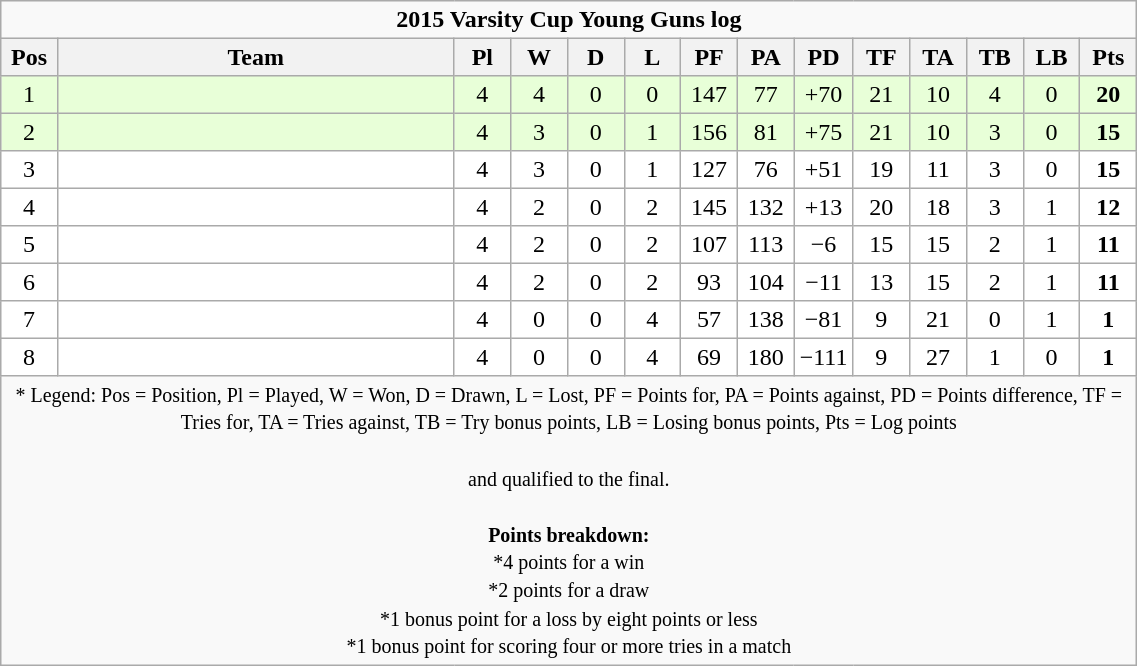<table class="wikitable" style="text-align:center; line-height:110%; font-size:100%; width:60%;">
<tr>
<td colspan="14" cellpadding="0" cellspacing="0"><strong>2015 Varsity Cup Young Guns log</strong></td>
</tr>
<tr>
<th style="width:5%;">Pos</th>
<th style="width:35%;">Team</th>
<th style="width:5%;">Pl</th>
<th style="width:5%;">W</th>
<th style="width:5%;">D</th>
<th style="width:5%;">L</th>
<th style="width:5%;">PF</th>
<th style="width:5%;">PA</th>
<th style="width:5%;">PD</th>
<th style="width:5%;">TF</th>
<th style="width:5%;">TA</th>
<th style="width:5%;">TB</th>
<th style="width:5%;">LB</th>
<th style="width:5%;">Pts<br></th>
</tr>
<tr bgcolor=#E8FFD8>
<td>1</td>
<td align=left></td>
<td>4</td>
<td>4</td>
<td>0</td>
<td>0</td>
<td>147</td>
<td>77</td>
<td>+70</td>
<td>21</td>
<td>10</td>
<td>4</td>
<td>0</td>
<td><strong>20</strong></td>
</tr>
<tr bgcolor=#E8FFD8>
<td>2</td>
<td align=left></td>
<td>4</td>
<td>3</td>
<td>0</td>
<td>1</td>
<td>156</td>
<td>81</td>
<td>+75</td>
<td>21</td>
<td>10</td>
<td>3</td>
<td>0</td>
<td><strong>15</strong></td>
</tr>
<tr bgcolor=#FFFFFF>
<td>3</td>
<td align=left></td>
<td>4</td>
<td>3</td>
<td>0</td>
<td>1</td>
<td>127</td>
<td>76</td>
<td>+51</td>
<td>19</td>
<td>11</td>
<td>3</td>
<td>0</td>
<td><strong>15</strong></td>
</tr>
<tr bgcolor=#FFFFFF>
<td>4</td>
<td align=left></td>
<td>4</td>
<td>2</td>
<td>0</td>
<td>2</td>
<td>145</td>
<td>132</td>
<td>+13</td>
<td>20</td>
<td>18</td>
<td>3</td>
<td>1</td>
<td><strong>12</strong></td>
</tr>
<tr bgcolor=#FFFFFF>
<td>5</td>
<td align=left></td>
<td>4</td>
<td>2</td>
<td>0</td>
<td>2</td>
<td>107</td>
<td>113</td>
<td>−6</td>
<td>15</td>
<td>15</td>
<td>2</td>
<td>1</td>
<td><strong>11</strong></td>
</tr>
<tr bgcolor=#FFFFFF>
<td>6</td>
<td align=left></td>
<td>4</td>
<td>2</td>
<td>0</td>
<td>2</td>
<td>93</td>
<td>104</td>
<td>−11</td>
<td>13</td>
<td>15</td>
<td>2</td>
<td>1</td>
<td><strong>11</strong></td>
</tr>
<tr bgcolor=#FFFFFF>
<td>7</td>
<td align=left></td>
<td>4</td>
<td>0</td>
<td>0</td>
<td>4</td>
<td>57</td>
<td>138</td>
<td>−81</td>
<td>9</td>
<td>21</td>
<td>0</td>
<td>1</td>
<td><strong>1</strong></td>
</tr>
<tr bgcolor=#FFFFFF>
<td>8</td>
<td align=left></td>
<td>4</td>
<td>0</td>
<td>0</td>
<td>4</td>
<td>69</td>
<td>180</td>
<td>−111</td>
<td>9</td>
<td>27</td>
<td>1</td>
<td>0</td>
<td><strong>1</strong></td>
</tr>
<tr>
<td colspan="14" style="border:0px"><small>* Legend: Pos = Position, Pl = Played, W = Won, D = Drawn, L = Lost, PF = Points for, PA = Points against, PD = Points difference, TF = Tries for, TA = Tries against, TB = Try bonus points, LB = Losing bonus points, Pts = Log points<br><br> and  qualified to the final.<br><br><strong>Points breakdown:</strong><br>*4 points for a win<br>*2 points for a draw<br>*1 bonus point for a loss by eight points or less<br>*1 bonus point for scoring four or more tries in a match</small></td>
</tr>
</table>
